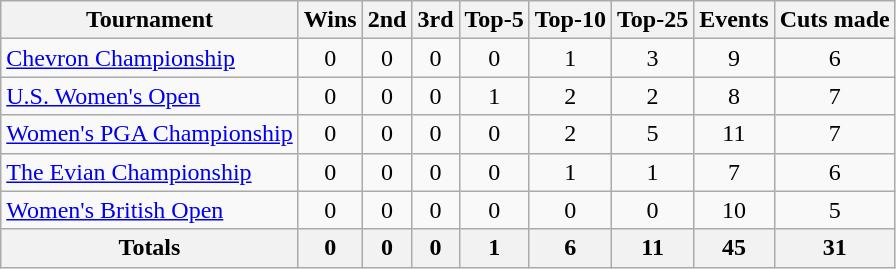<table class=wikitable style=text-align:center>
<tr>
<th>Tournament</th>
<th>Wins</th>
<th>2nd</th>
<th>3rd</th>
<th>Top-5</th>
<th>Top-10</th>
<th>Top-25</th>
<th>Events</th>
<th>Cuts made</th>
</tr>
<tr>
<td align=left><a href='#'>Chevron Championship</a></td>
<td>0</td>
<td>0</td>
<td>0</td>
<td>0</td>
<td>1</td>
<td>3</td>
<td>9</td>
<td>6</td>
</tr>
<tr>
<td align=left><a href='#'>U.S. Women's Open</a></td>
<td>0</td>
<td>0</td>
<td>0</td>
<td>1</td>
<td>2</td>
<td>2</td>
<td>8</td>
<td>7</td>
</tr>
<tr>
<td align=left><a href='#'>Women's PGA Championship</a></td>
<td>0</td>
<td>0</td>
<td>0</td>
<td>0</td>
<td>2</td>
<td>5</td>
<td>11</td>
<td>7</td>
</tr>
<tr>
<td align=left><a href='#'>The Evian Championship</a></td>
<td>0</td>
<td>0</td>
<td>0</td>
<td>0</td>
<td>1</td>
<td>1</td>
<td>7</td>
<td>6</td>
</tr>
<tr>
<td align=left><a href='#'>Women's British Open</a></td>
<td>0</td>
<td>0</td>
<td>0</td>
<td>0</td>
<td>0</td>
<td>0</td>
<td>10</td>
<td>5</td>
</tr>
<tr>
<th>Totals</th>
<th>0</th>
<th>0</th>
<th>0</th>
<th>1</th>
<th>6</th>
<th>11</th>
<th>45</th>
<th>31</th>
</tr>
</table>
